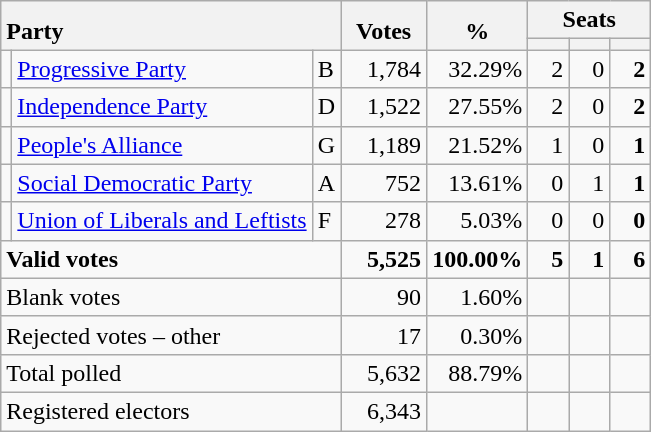<table class="wikitable" border="1" style="text-align:right;">
<tr>
<th style="text-align:left;" valign=bottom rowspan=2 colspan=3>Party</th>
<th align=center valign=bottom rowspan=2 width="50">Votes</th>
<th align=center valign=bottom rowspan=2 width="50">%</th>
<th colspan=3>Seats</th>
</tr>
<tr>
<th align=center valign=bottom width="20"><small></small></th>
<th align=center valign=bottom width="20"><small><a href='#'></a></small></th>
<th align=center valign=bottom width="20"><small></small></th>
</tr>
<tr>
<td></td>
<td align=left><a href='#'>Progressive Party</a></td>
<td align=left>B</td>
<td>1,784</td>
<td>32.29%</td>
<td>2</td>
<td>0</td>
<td><strong>2</strong></td>
</tr>
<tr>
<td></td>
<td align=left><a href='#'>Independence Party</a></td>
<td align=left>D</td>
<td>1,522</td>
<td>27.55%</td>
<td>2</td>
<td>0</td>
<td><strong>2</strong></td>
</tr>
<tr>
<td></td>
<td align=left><a href='#'>People's Alliance</a></td>
<td align=left>G</td>
<td>1,189</td>
<td>21.52%</td>
<td>1</td>
<td>0</td>
<td><strong>1</strong></td>
</tr>
<tr>
<td></td>
<td align=left><a href='#'>Social Democratic Party</a></td>
<td align=left>A</td>
<td>752</td>
<td>13.61%</td>
<td>0</td>
<td>1</td>
<td><strong>1</strong></td>
</tr>
<tr>
<td></td>
<td align=left><a href='#'>Union of Liberals and Leftists</a></td>
<td align=left>F</td>
<td>278</td>
<td>5.03%</td>
<td>0</td>
<td>0</td>
<td><strong>0</strong></td>
</tr>
<tr style="font-weight:bold">
<td align=left colspan=3>Valid votes</td>
<td>5,525</td>
<td>100.00%</td>
<td>5</td>
<td>1</td>
<td>6</td>
</tr>
<tr>
<td align=left colspan=3>Blank votes</td>
<td>90</td>
<td>1.60%</td>
<td></td>
<td></td>
<td></td>
</tr>
<tr>
<td align=left colspan=3>Rejected votes – other</td>
<td>17</td>
<td>0.30%</td>
<td></td>
<td></td>
<td></td>
</tr>
<tr>
<td align=left colspan=3>Total polled</td>
<td>5,632</td>
<td>88.79%</td>
<td></td>
<td></td>
<td></td>
</tr>
<tr>
<td align=left colspan=3>Registered electors</td>
<td>6,343</td>
<td></td>
<td></td>
<td></td>
<td></td>
</tr>
</table>
